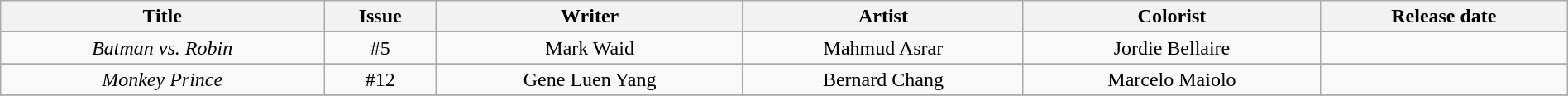<table class="wikitable" style="text-align:center; width:100%">
<tr>
<th scope="col">Title</th>
<th scope="col">Issue</th>
<th scope="col">Writer</th>
<th scope="col">Artist</th>
<th scope="col">Colorist</th>
<th scope="col">Release date</th>
</tr>
<tr>
<td><em>Batman vs. Robin</em></td>
<td>#5</td>
<td>Mark Waid</td>
<td>Mahmud Asrar</td>
<td>Jordie Bellaire</td>
<td></td>
</tr>
<tr>
</tr>
<tr>
<td><em>Monkey Prince</em></td>
<td>#12</td>
<td>Gene Luen Yang</td>
<td>Bernard Chang</td>
<td>Marcelo Maiolo</td>
<td></td>
</tr>
<tr>
</tr>
</table>
